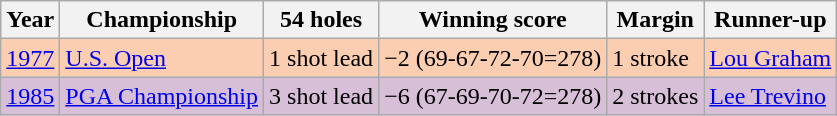<table class="wikitable">
<tr>
<th>Year</th>
<th>Championship</th>
<th>54 holes</th>
<th>Winning score</th>
<th>Margin</th>
<th>Runner-up</th>
</tr>
<tr style="background:#FBCEB1;">
<td><a href='#'>1977</a></td>
<td><a href='#'>U.S. Open</a></td>
<td>1 shot lead</td>
<td>−2 (69-67-72-70=278)</td>
<td>1 stroke</td>
<td> <a href='#'>Lou Graham</a></td>
</tr>
<tr style="background:#D8BFD8;">
<td><a href='#'>1985</a></td>
<td><a href='#'>PGA Championship</a></td>
<td>3 shot lead</td>
<td>−6 (67-69-70-72=278)</td>
<td>2 strokes</td>
<td> <a href='#'>Lee Trevino</a></td>
</tr>
</table>
